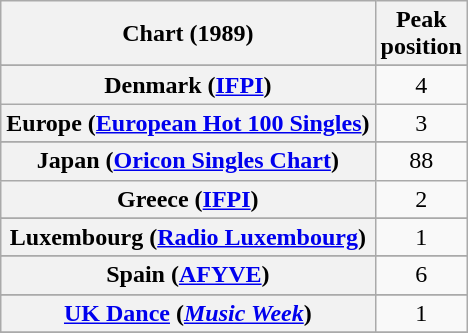<table class="wikitable sortable plainrowheaders" style="text-align:center">
<tr>
<th>Chart (1989)</th>
<th>Peak<br>position</th>
</tr>
<tr>
</tr>
<tr>
</tr>
<tr>
<th scope="row">Denmark (<a href='#'>IFPI</a>)</th>
<td>4</td>
</tr>
<tr>
<th scope="row">Europe (<a href='#'>European Hot 100 Singles</a>)</th>
<td>3</td>
</tr>
<tr>
</tr>
<tr>
</tr>
<tr>
<th scope="row">Japan (<a href='#'>Oricon Singles Chart</a>)</th>
<td>88</td>
</tr>
<tr>
<th scope="row">Greece (<a href='#'>IFPI</a>)</th>
<td>2</td>
</tr>
<tr>
</tr>
<tr>
<th scope="row">Luxembourg (<a href='#'>Radio Luxembourg</a>)</th>
<td align="center">1</td>
</tr>
<tr>
</tr>
<tr>
</tr>
<tr>
</tr>
<tr>
</tr>
<tr>
<th scope="row">Spain (<a href='#'>AFYVE</a>)</th>
<td style="text-align:center;">6</td>
</tr>
<tr>
</tr>
<tr>
</tr>
<tr>
</tr>
<tr>
<th scope="row"><a href='#'>UK Dance</a> (<em><a href='#'>Music Week</a></em>)</th>
<td align="center">1</td>
</tr>
<tr>
</tr>
</table>
